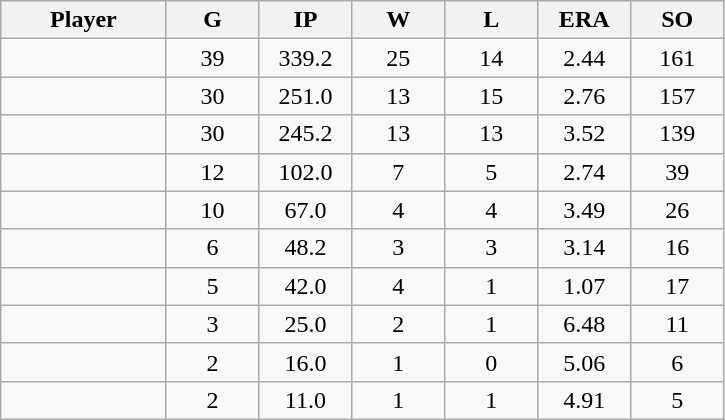<table class="wikitable sortable">
<tr>
<th bgcolor="#DDDDFF" width="16%">Player</th>
<th bgcolor="#DDDDFF" width="9%">G</th>
<th bgcolor="#DDDDFF" width="9%">IP</th>
<th bgcolor="#DDDDFF" width="9%">W</th>
<th bgcolor="#DDDDFF" width="9%">L</th>
<th bgcolor="#DDDDFF" width="9%">ERA</th>
<th bgcolor="#DDDDFF" width="9%">SO</th>
</tr>
<tr align="center">
<td></td>
<td>39</td>
<td>339.2</td>
<td>25</td>
<td>14</td>
<td>2.44</td>
<td>161</td>
</tr>
<tr align="center">
<td></td>
<td>30</td>
<td>251.0</td>
<td>13</td>
<td>15</td>
<td>2.76</td>
<td>157</td>
</tr>
<tr align="center">
<td></td>
<td>30</td>
<td>245.2</td>
<td>13</td>
<td>13</td>
<td>3.52</td>
<td>139</td>
</tr>
<tr align="center">
<td></td>
<td>12</td>
<td>102.0</td>
<td>7</td>
<td>5</td>
<td>2.74</td>
<td>39</td>
</tr>
<tr align="center">
<td></td>
<td>10</td>
<td>67.0</td>
<td>4</td>
<td>4</td>
<td>3.49</td>
<td>26</td>
</tr>
<tr align="center">
<td></td>
<td>6</td>
<td>48.2</td>
<td>3</td>
<td>3</td>
<td>3.14</td>
<td>16</td>
</tr>
<tr align="center">
<td></td>
<td>5</td>
<td>42.0</td>
<td>4</td>
<td>1</td>
<td>1.07</td>
<td>17</td>
</tr>
<tr align="center">
<td></td>
<td>3</td>
<td>25.0</td>
<td>2</td>
<td>1</td>
<td>6.48</td>
<td>11</td>
</tr>
<tr align="center">
<td></td>
<td>2</td>
<td>16.0</td>
<td>1</td>
<td>0</td>
<td>5.06</td>
<td>6</td>
</tr>
<tr align="center">
<td></td>
<td>2</td>
<td>11.0</td>
<td>1</td>
<td>1</td>
<td>4.91</td>
<td>5</td>
</tr>
</table>
